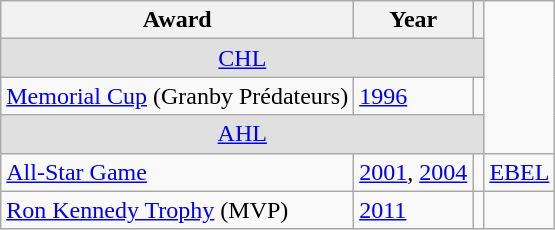<table class="wikitable">
<tr>
<th>Award</th>
<th>Year</th>
<th></th>
</tr>
<tr ALIGN="center" bgcolor="#e0e0e0">
<td colspan="3"><a href='#'>CHL</a></td>
</tr>
<tr>
<td><a href='#'>Memorial Cup</a> (Granby Prédateurs)</td>
<td><a href='#'>1996</a></td>
<td></td>
</tr>
<tr ALIGN="center" bgcolor="#e0e0e0">
<td colspan="3"><a href='#'>AHL</a></td>
</tr>
<tr>
<td><a href='#'>All-Star Game</a></td>
<td><a href='#'>2001</a>, <a href='#'>2004</a></td>
<td></td>
<td colspan="3"><a href='#'>EBEL</a></td>
</tr>
<tr>
<td><a href='#'>Ron Kennedy Trophy</a> (MVP)</td>
<td><a href='#'>2011</a></td>
<td></td>
</tr>
</table>
